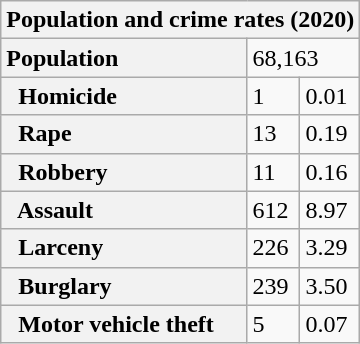<table class="wikitable collapsible">
<tr>
<th colspan="3">Population and crime rates (2020)</th>
</tr>
<tr>
<th scope="row" style="text-align: left;">Population</th>
<td colspan="2">68,163</td>
</tr>
<tr>
<th scope="row" style="text-align: left;">  Homicide</th>
<td>1</td>
<td>0.01</td>
</tr>
<tr>
<th scope="row" style="text-align: left;">  Rape</th>
<td>13</td>
<td>0.19</td>
</tr>
<tr>
<th scope="row" style="text-align: left;">  Robbery</th>
<td>11</td>
<td>0.16</td>
</tr>
<tr>
<th scope="row" style="text-align: left;">  Assault</th>
<td>612</td>
<td>8.97</td>
</tr>
<tr>
<th scope="row" style="text-align: left;">  Larceny</th>
<td>226</td>
<td>3.29</td>
</tr>
<tr>
<th scope="row" style="text-align: left;">  Burglary</th>
<td>239</td>
<td>3.50</td>
</tr>
<tr>
<th scope="row" style="text-align: left;">  Motor vehicle theft</th>
<td>5</td>
<td>0.07</td>
</tr>
</table>
